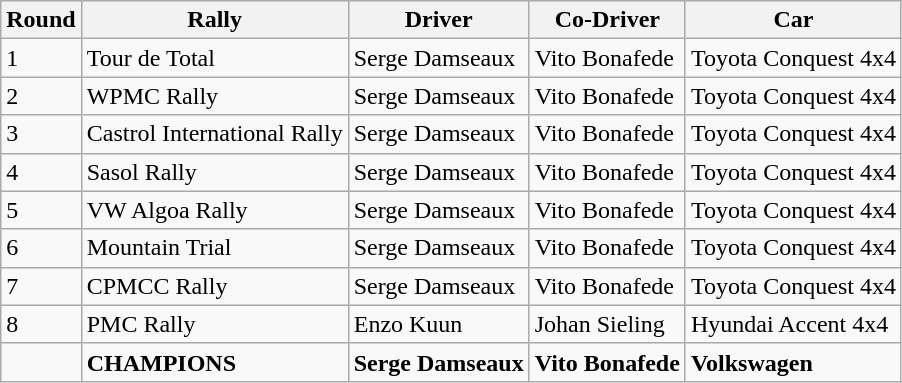<table class="wikitable">
<tr>
<th>Round</th>
<th>Rally</th>
<th>Driver</th>
<th>Co-Driver</th>
<th>Car</th>
</tr>
<tr>
<td>1</td>
<td>Tour de Total</td>
<td>Serge Damseaux</td>
<td>Vito Bonafede</td>
<td>Toyota Conquest 4x4</td>
</tr>
<tr>
<td>2</td>
<td>WPMC Rally</td>
<td>Serge Damseaux</td>
<td>Vito Bonafede</td>
<td>Toyota Conquest 4x4</td>
</tr>
<tr>
<td>3</td>
<td>Castrol International Rally</td>
<td>Serge Damseaux</td>
<td>Vito Bonafede</td>
<td>Toyota Conquest 4x4</td>
</tr>
<tr>
<td>4</td>
<td>Sasol Rally</td>
<td>Serge Damseaux</td>
<td>Vito Bonafede</td>
<td>Toyota Conquest 4x4</td>
</tr>
<tr>
<td>5</td>
<td>VW Algoa Rally</td>
<td>Serge Damseaux</td>
<td>Vito Bonafede</td>
<td>Toyota Conquest 4x4</td>
</tr>
<tr>
<td>6</td>
<td>Mountain Trial</td>
<td>Serge Damseaux</td>
<td>Vito Bonafede</td>
<td>Toyota Conquest 4x4</td>
</tr>
<tr>
<td>7</td>
<td>CPMCC Rally</td>
<td>Serge Damseaux</td>
<td>Vito Bonafede</td>
<td>Toyota Conquest 4x4</td>
</tr>
<tr>
<td>8</td>
<td>PMC Rally</td>
<td>Enzo Kuun</td>
<td>Johan Sieling</td>
<td>Hyundai Accent 4x4</td>
</tr>
<tr>
<td></td>
<td><strong>CHAMPIONS</strong></td>
<td><strong>Serge Damseaux</strong></td>
<td><strong>Vito Bonafede</strong></td>
<td><strong>Volkswagen</strong></td>
</tr>
</table>
